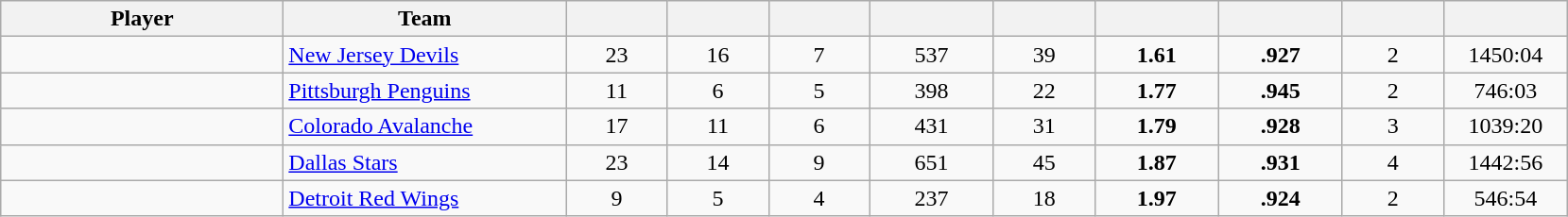<table style="padding:3px; border-spacing:0; text-align:center;" class="wikitable sortable">
<tr>
<th style="width:12em">Player</th>
<th style="width:12em">Team</th>
<th style="width:4em"></th>
<th style="width:4em"></th>
<th style="width:4em"></th>
<th style="width:5em"></th>
<th style="width:4em"></th>
<th style="width:5em"></th>
<th style="width:5em"></th>
<th style="width:4em"></th>
<th style="width:5em"></th>
</tr>
<tr>
<td align=left></td>
<td align=left><a href='#'>New Jersey Devils</a></td>
<td>23</td>
<td>16</td>
<td>7</td>
<td>537</td>
<td>39</td>
<td><strong>1.61</strong></td>
<td><strong>.927</strong></td>
<td>2</td>
<td> 1450:04</td>
</tr>
<tr>
<td align=left></td>
<td align=left><a href='#'>Pittsburgh Penguins</a></td>
<td>11</td>
<td>6</td>
<td>5</td>
<td>398</td>
<td>22</td>
<td><strong>1.77</strong></td>
<td><strong>.945</strong></td>
<td>2</td>
<td> 746:03</td>
</tr>
<tr>
<td align=left></td>
<td align=left><a href='#'>Colorado Avalanche</a></td>
<td>17</td>
<td>11</td>
<td>6</td>
<td>431</td>
<td>31</td>
<td><strong>1.79</strong></td>
<td><strong>.928</strong></td>
<td>3</td>
<td> 1039:20</td>
</tr>
<tr>
<td align=left></td>
<td align=left><a href='#'>Dallas Stars</a></td>
<td>23</td>
<td>14</td>
<td>9</td>
<td>651</td>
<td>45</td>
<td><strong>1.87</strong></td>
<td><strong>.931</strong></td>
<td>4</td>
<td> 1442:56</td>
</tr>
<tr>
<td align=left></td>
<td align=left><a href='#'>Detroit Red Wings</a></td>
<td>9</td>
<td>5</td>
<td>4</td>
<td>237</td>
<td>18</td>
<td><strong>1.97</strong></td>
<td><strong>.924</strong></td>
<td>2</td>
<td> 546:54</td>
</tr>
</table>
